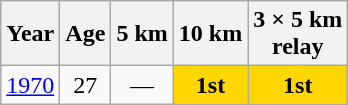<table class="wikitable" style="text-align: center;">
<tr>
<th scope="col">Year</th>
<th scope="col">Age</th>
<th scope="col">5 km</th>
<th scope="col">10 km</th>
<th scope="col">3 × 5 km<br>relay</th>
</tr>
<tr>
<td><a href='#'>1970</a></td>
<td>27</td>
<td>—</td>
<td style="background-color: gold;"><strong>1st</strong></td>
<td style="background-color: gold;"><strong>1st</strong></td>
</tr>
</table>
